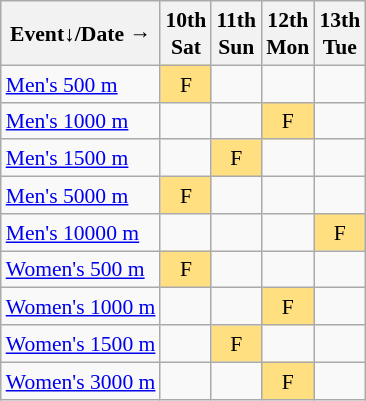<table class="wikitable" style="margin:0.5em auto; font-size:90%; line-height:1.25em; text-align:center;">
<tr>
<th>Event↓/Date →</th>
<th>10th<br>Sat</th>
<th>11th<br>Sun</th>
<th>12th<br>Mon</th>
<th>13th<br>Tue</th>
</tr>
<tr>
<td align="left"><a href='#'>Men's 500 m</a></td>
<td bgcolor="#FFDF80">F</td>
<td></td>
<td></td>
<td></td>
</tr>
<tr>
<td align="left"><a href='#'>Men's 1000 m</a></td>
<td></td>
<td></td>
<td bgcolor="#FFDF80">F</td>
<td></td>
</tr>
<tr>
<td align="left"><a href='#'>Men's 1500 m</a></td>
<td></td>
<td bgcolor="#FFDF80">F</td>
<td></td>
<td></td>
</tr>
<tr>
<td align="left"><a href='#'>Men's 5000 m</a></td>
<td bgcolor="#FFDF80">F</td>
<td></td>
<td></td>
<td></td>
</tr>
<tr>
<td align="left"><a href='#'>Men's 10000 m</a></td>
<td></td>
<td></td>
<td></td>
<td bgcolor="#FFDF80">F</td>
</tr>
<tr>
<td align="left"><a href='#'>Women's 500 m</a></td>
<td bgcolor="#FFDF80">F</td>
<td></td>
<td></td>
<td></td>
</tr>
<tr>
<td align="left"><a href='#'>Women's 1000 m</a></td>
<td></td>
<td></td>
<td bgcolor="#FFDF80">F</td>
<td></td>
</tr>
<tr>
<td align="left"><a href='#'>Women's 1500 m</a></td>
<td></td>
<td bgcolor="#FFDF80">F</td>
<td></td>
<td></td>
</tr>
<tr>
<td align="left"><a href='#'>Women's 3000 m</a></td>
<td></td>
<td></td>
<td bgcolor="#FFDF80">F</td>
<td></td>
</tr>
</table>
